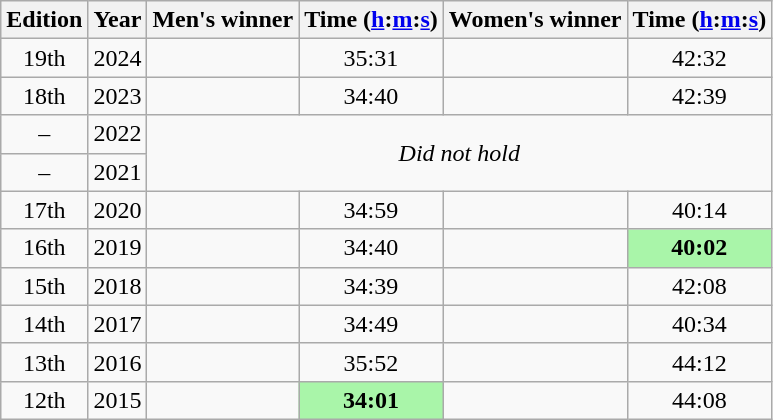<table class="wikitable sortable" style="text-align:center">
<tr>
<th class=unsortable>Edition</th>
<th>Year</th>
<th class=unsortable>Men's winner</th>
<th>Time (<a href='#'>h</a>:<a href='#'>m</a>:<a href='#'>s</a>)</th>
<th class=unsortable>Women's winner</th>
<th>Time (<a href='#'>h</a>:<a href='#'>m</a>:<a href='#'>s</a>)</th>
</tr>
<tr>
<td>19th</td>
<td>2024</td>
<td align=left></td>
<td>35:31</td>
<td align=left></td>
<td>42:32</td>
</tr>
<tr>
<td>18th</td>
<td>2023</td>
<td align=left></td>
<td>34:40</td>
<td align=left></td>
<td>42:39</td>
</tr>
<tr>
<td>–</td>
<td>2022</td>
<td rowspan=2 colspan=4 align-text=center><em>Did not hold</em></td>
</tr>
<tr>
<td>–</td>
<td>2021</td>
</tr>
<tr>
<td>17th</td>
<td>2020</td>
<td align=left></td>
<td>34:59</td>
<td align=left></td>
<td>40:14</td>
</tr>
<tr>
<td>16th</td>
<td>2019</td>
<td align=left></td>
<td>34:40</td>
<td align=left></td>
<td bgcolor=#A9F5A9><strong>40:02</strong></td>
</tr>
<tr>
<td>15th</td>
<td>2018</td>
<td align=left></td>
<td>34:39</td>
<td align=left></td>
<td>42:08</td>
</tr>
<tr>
<td>14th</td>
<td>2017</td>
<td align=left></td>
<td>34:49</td>
<td align=left></td>
<td>40:34</td>
</tr>
<tr>
<td>13th</td>
<td>2016</td>
<td align=left></td>
<td>35:52</td>
<td align=left></td>
<td>44:12</td>
</tr>
<tr>
<td>12th</td>
<td>2015</td>
<td align=left></td>
<td bgcolor=#A9F5A9><strong>34:01</strong></td>
<td align=left></td>
<td>44:08</td>
</tr>
</table>
